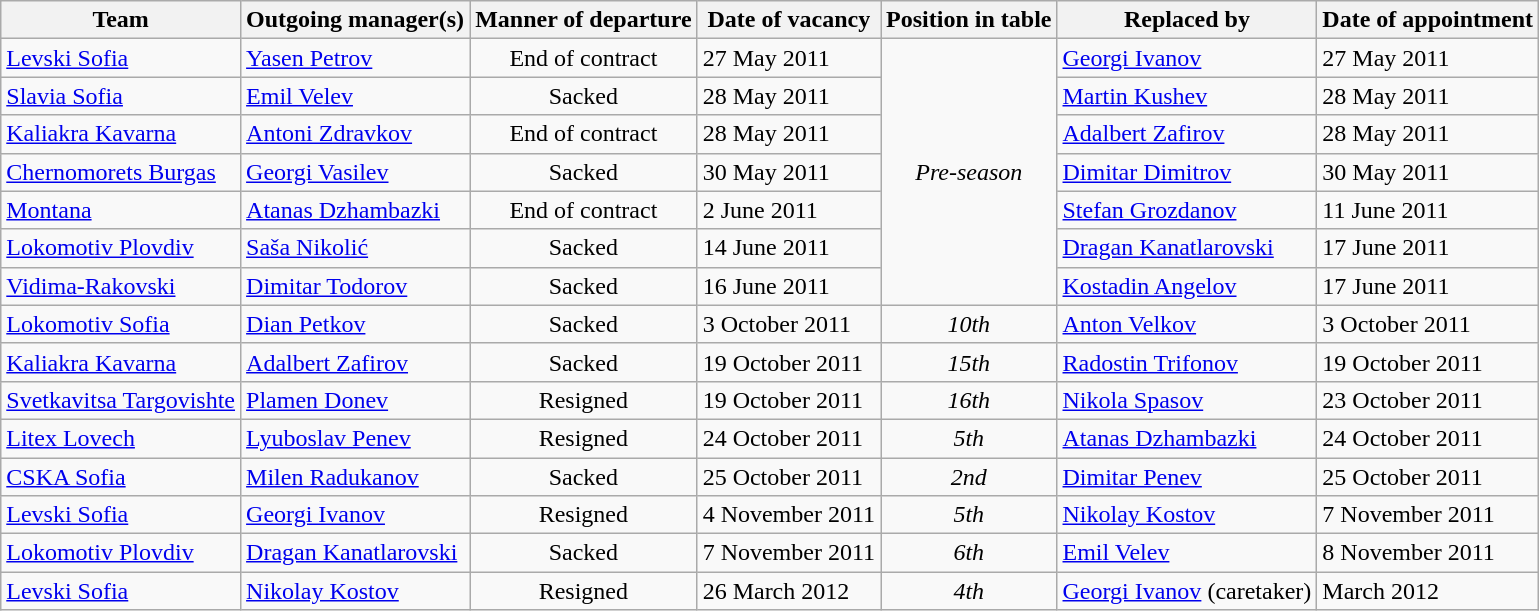<table class="wikitable">
<tr>
<th>Team</th>
<th>Outgoing manager(s)</th>
<th>Manner of departure</th>
<th>Date of vacancy</th>
<th>Position in table</th>
<th>Replaced by</th>
<th>Date of appointment</th>
</tr>
<tr>
<td><a href='#'>Levski Sofia</a></td>
<td> <a href='#'>Yasen Petrov</a></td>
<td align="center">End of contract</td>
<td>27 May 2011</td>
<td rowspan=7 align="center"><em>Pre-season</em></td>
<td> <a href='#'>Georgi Ivanov</a></td>
<td>27 May 2011</td>
</tr>
<tr>
<td><a href='#'>Slavia Sofia</a></td>
<td> <a href='#'>Emil Velev</a></td>
<td align="center">Sacked</td>
<td>28 May 2011</td>
<td> <a href='#'>Martin Kushev</a></td>
<td>28 May 2011</td>
</tr>
<tr>
<td><a href='#'>Kaliakra Kavarna</a></td>
<td> <a href='#'>Antoni Zdravkov</a></td>
<td align="center">End of contract</td>
<td>28 May 2011</td>
<td> <a href='#'>Adalbert Zafirov</a></td>
<td>28 May 2011</td>
</tr>
<tr>
<td><a href='#'>Chernomorets Burgas</a></td>
<td> <a href='#'>Georgi Vasilev</a></td>
<td align="center">Sacked</td>
<td>30 May 2011</td>
<td> <a href='#'>Dimitar Dimitrov</a></td>
<td>30 May 2011</td>
</tr>
<tr>
<td><a href='#'>Montana</a></td>
<td> <a href='#'>Atanas Dzhambazki</a></td>
<td align="center">End of contract</td>
<td>2 June 2011</td>
<td> <a href='#'>Stefan Grozdanov</a></td>
<td>11 June 2011</td>
</tr>
<tr>
<td><a href='#'>Lokomotiv Plovdiv</a></td>
<td> <a href='#'>Saša Nikolić</a></td>
<td align="center">Sacked</td>
<td>14 June 2011</td>
<td> <a href='#'>Dragan Kanatlarovski</a></td>
<td>17 June 2011</td>
</tr>
<tr>
<td><a href='#'>Vidima-Rakovski</a></td>
<td> <a href='#'>Dimitar Todorov</a></td>
<td align="center">Sacked</td>
<td>16 June 2011</td>
<td> <a href='#'>Kostadin Angelov</a></td>
<td>17 June 2011</td>
</tr>
<tr>
<td><a href='#'>Lokomotiv Sofia</a></td>
<td> <a href='#'>Dian Petkov</a></td>
<td align="center">Sacked</td>
<td>3 October 2011</td>
<td align="center"><em>10th</em></td>
<td> <a href='#'>Anton Velkov</a></td>
<td>3 October 2011</td>
</tr>
<tr>
<td><a href='#'>Kaliakra Kavarna</a></td>
<td> <a href='#'>Adalbert Zafirov</a></td>
<td align="center">Sacked</td>
<td>19 October 2011</td>
<td align="center"><em>15th</em></td>
<td> <a href='#'>Radostin Trifonov</a></td>
<td>19 October 2011</td>
</tr>
<tr>
<td><a href='#'>Svetkavitsa Targovishte</a></td>
<td> <a href='#'>Plamen Donev</a></td>
<td align="center">Resigned</td>
<td>19 October 2011</td>
<td align="center"><em>16th</em></td>
<td> <a href='#'>Nikola Spasov</a></td>
<td>23 October 2011</td>
</tr>
<tr>
<td><a href='#'>Litex Lovech</a></td>
<td> <a href='#'>Lyuboslav Penev</a></td>
<td align="center">Resigned</td>
<td>24 October 2011</td>
<td align="center"><em>5th</em></td>
<td> <a href='#'>Atanas Dzhambazki</a></td>
<td>24 October 2011</td>
</tr>
<tr>
<td><a href='#'>CSKA Sofia</a></td>
<td> <a href='#'>Milen Radukanov</a></td>
<td align="center">Sacked</td>
<td>25 October 2011</td>
<td align="center"><em>2nd</em></td>
<td> <a href='#'>Dimitar Penev</a></td>
<td>25 October 2011</td>
</tr>
<tr>
<td><a href='#'>Levski Sofia</a></td>
<td> <a href='#'>Georgi Ivanov</a></td>
<td align="center">Resigned</td>
<td>4 November 2011</td>
<td align="center"><em>5th</em></td>
<td> <a href='#'>Nikolay Kostov</a></td>
<td>7 November 2011</td>
</tr>
<tr>
<td><a href='#'>Lokomotiv Plovdiv</a></td>
<td> <a href='#'>Dragan Kanatlarovski</a></td>
<td align="center">Sacked</td>
<td>7 November 2011</td>
<td align="center"><em>6th</em></td>
<td> <a href='#'>Emil Velev</a></td>
<td>8 November 2011</td>
</tr>
<tr>
<td><a href='#'>Levski Sofia</a></td>
<td> <a href='#'>Nikolay Kostov</a></td>
<td align="center">Resigned</td>
<td>26 March 2012</td>
<td align="center"><em>4th</em></td>
<td> <a href='#'>Georgi Ivanov</a> (caretaker)</td>
<td>March 2012</td>
</tr>
</table>
